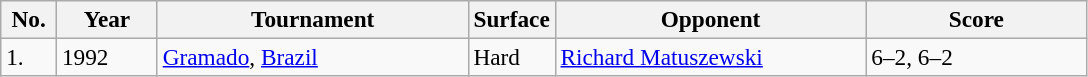<table class="sortable wikitable" style=font-size:97%>
<tr>
<th width=30>No.</th>
<th width=60>Year</th>
<th width=200>Tournament</th>
<th width=50>Surface</th>
<th width=200>Opponent</th>
<th width=140>Score</th>
</tr>
<tr>
<td>1.</td>
<td>1992</td>
<td><a href='#'>Gramado</a>, <a href='#'>Brazil</a></td>
<td>Hard</td>
<td> <a href='#'>Richard Matuszewski</a></td>
<td>6–2, 6–2</td>
</tr>
</table>
